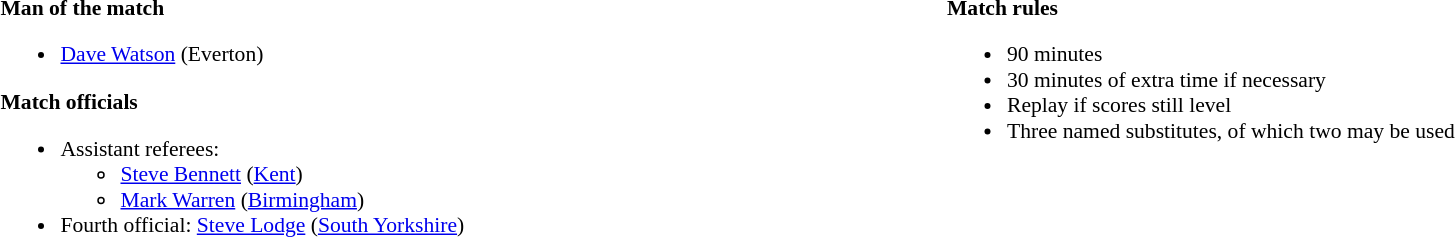<table width=100% style="font-size:90%">
<tr>
<td width=50% valign=top><br><strong>Man of the match</strong><ul><li> <a href='#'>Dave Watson</a> (Everton)</li></ul><strong>Match officials</strong><ul><li>Assistant referees:<ul><li><a href='#'>Steve Bennett</a> (<a href='#'>Kent</a>)</li><li><a href='#'>Mark Warren</a> (<a href='#'>Birmingham</a>)</li></ul></li><li>Fourth official: <a href='#'>Steve Lodge</a> (<a href='#'>South Yorkshire</a>)</li></ul></td>
<td width=50% valign=top><br><strong>Match rules</strong><ul><li>90 minutes</li><li>30 minutes of extra time if necessary</li><li>Replay if scores still level</li><li>Three named substitutes, of which two may be used</li></ul></td>
</tr>
</table>
